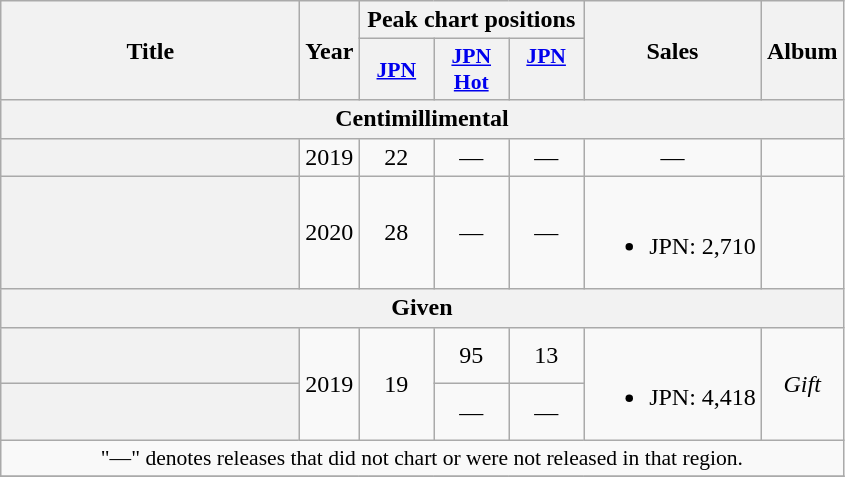<table class="wikitable plainrowheaders" style="text-align:center;">
<tr>
<th scope="col" rowspan="2" style="width:12em;">Title</th>
<th scope="col" rowspan="2">Year</th>
<th scope="col" colspan="3">Peak chart positions</th>
<th scope="col" rowspan="2">Sales<br></th>
<th scope="col" rowspan="2">Album</th>
</tr>
<tr>
<th scope="col" style="width:3em;font-size:90%;"><a href='#'>JPN</a><br></th>
<th scope="col" style="width:3em;font-size:90%;"><a href='#'>JPN<br>Hot</a><br></th>
<th scope="col" style="width:3em;font-size:90%;"><a href='#'>JPN<br></a><br></th>
</tr>
<tr>
<th colspan="7">Centimillimental</th>
</tr>
<tr>
<th scope="row"></th>
<td>2019</td>
<td>22</td>
<td>—</td>
<td>—</td>
<td>—</td>
<td></td>
</tr>
<tr>
<th scope="row"></th>
<td>2020</td>
<td>28</td>
<td>—</td>
<td>—</td>
<td><br><ul><li>JPN: 2,710</li></ul></td>
<td></td>
</tr>
<tr>
<th colspan="7">Given</th>
</tr>
<tr>
<th scope="row"></th>
<td rowspan="2">2019</td>
<td rowspan="2">19</td>
<td>95</td>
<td>13</td>
<td rowspan="2"><br><ul><li>JPN: 4,418</li></ul></td>
<td rowspan="2"><em>Gift</em></td>
</tr>
<tr>
<th scope="row"></th>
<td>—</td>
<td>—</td>
</tr>
<tr>
<td colspan="7" style="font-size:90%;">"—" denotes releases that did not chart or were not released in that region.</td>
</tr>
<tr>
</tr>
</table>
